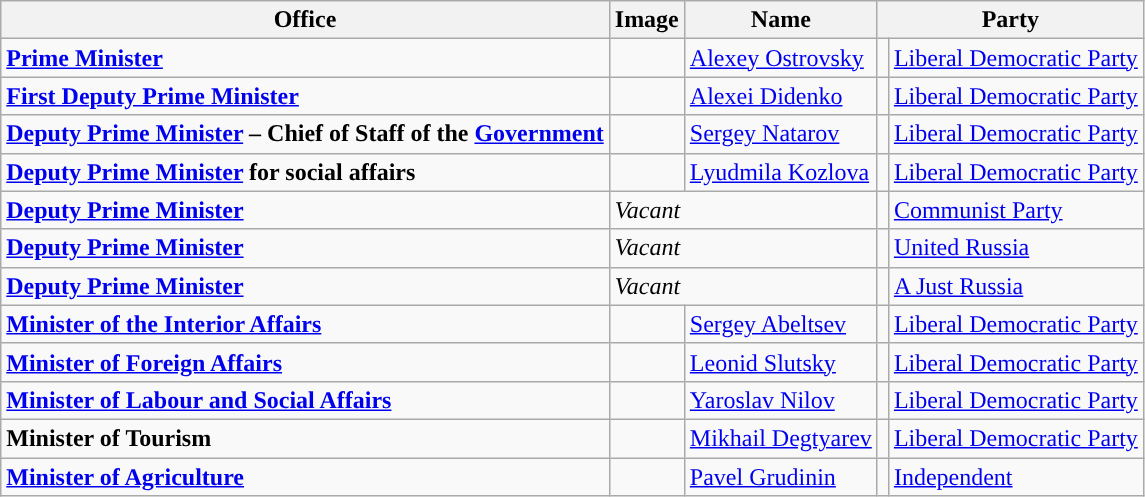<table class="wikitable">
<tr>
<th>Office</th>
<th>Image</th>
<th>Name</th>
<th colspan=2>Party</th>
</tr>
<tr>
<td><strong><a href='#'>Prime Minister</a></strong></td>
<td></td>
<td><a href='#'>Alexey Ostrovsky</a></td>
<td style="background-color:"></td>
<td><a href='#'>Liberal Democratic Party</a></td>
</tr>
<tr>
<td><strong><a href='#'>First Deputy Prime Minister</a></strong></td>
<td></td>
<td><a href='#'>Alexei Didenko</a></td>
<td style="background-color:"></td>
<td><a href='#'>Liberal Democratic Party</a></td>
</tr>
<tr>
<td><strong><a href='#'>Deputy Prime Minister</a> – Chief of Staff of the <a href='#'>Government</a></strong></td>
<td></td>
<td><a href='#'>Sergey Natarov</a></td>
<td style="background-color:"></td>
<td><a href='#'>Liberal Democratic Party</a></td>
</tr>
<tr>
<td><strong><a href='#'>Deputy Prime Minister</a> for social affairs</strong></td>
<td></td>
<td><a href='#'>Lyudmila Kozlova</a></td>
<td style="background-color:"></td>
<td><a href='#'>Liberal Democratic Party</a></td>
</tr>
<tr>
<td><strong><a href='#'>Deputy Prime Minister</a></strong></td>
<td colspan=2><em>Vacant</em></td>
<td style="background-color:"></td>
<td><a href='#'>Communist Party</a></td>
</tr>
<tr>
<td><strong><a href='#'>Deputy Prime Minister</a></strong></td>
<td colspan=2><em>Vacant</em></td>
<td style="background-color:"></td>
<td><a href='#'>United Russia</a></td>
</tr>
<tr>
<td><strong><a href='#'>Deputy Prime Minister</a></strong></td>
<td colspan=2><em>Vacant</em></td>
<td style="background-color:"></td>
<td><a href='#'>A Just Russia</a></td>
</tr>
<tr>
<td><strong><a href='#'>Minister of the Interior Affairs</a></strong></td>
<td></td>
<td><a href='#'>Sergey Abeltsev</a></td>
<td style="background-color:"></td>
<td><a href='#'>Liberal Democratic Party</a></td>
</tr>
<tr>
<td><strong><a href='#'>Minister of Foreign Affairs</a></strong></td>
<td></td>
<td><a href='#'>Leonid Slutsky</a></td>
<td style="background-color:"></td>
<td><a href='#'>Liberal Democratic Party</a></td>
</tr>
<tr>
<td><strong><a href='#'>Minister of Labour and Social Affairs</a></strong></td>
<td></td>
<td><a href='#'>Yaroslav Nilov</a></td>
<td style="background-color:"></td>
<td><a href='#'>Liberal Democratic Party</a></td>
</tr>
<tr>
<td><strong>Minister of Tourism</strong></td>
<td></td>
<td><a href='#'>Mikhail Degtyarev</a></td>
<td style="background-color:"></td>
<td><a href='#'>Liberal Democratic Party</a></td>
</tr>
<tr>
<td><strong><a href='#'>Minister of Agriculture</a></strong></td>
<td></td>
<td><a href='#'>Pavel Grudinin</a></td>
<td style="background-color:"></td>
<td><a href='#'>Independent</a></td>
</tr>
</table>
